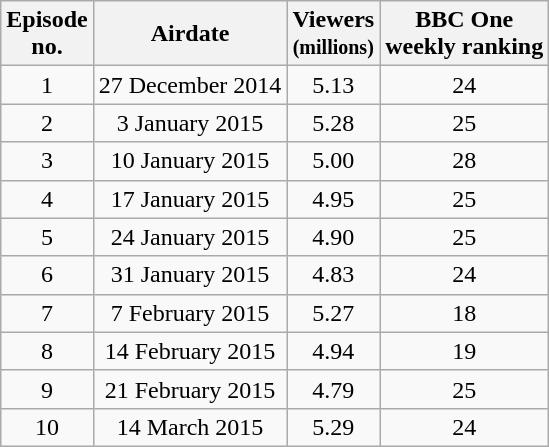<table class="wikitable" style="text-align:center;">
<tr>
<th>Episode<br>no.</th>
<th>Airdate</th>
<th>Viewers<br><small>(millions)</small></th>
<th>BBC One<br>weekly ranking</th>
</tr>
<tr>
<td>1</td>
<td>27 December 2014</td>
<td>5.13</td>
<td>24</td>
</tr>
<tr>
<td>2</td>
<td>3 January 2015</td>
<td>5.28</td>
<td>25</td>
</tr>
<tr>
<td>3</td>
<td>10 January 2015</td>
<td>5.00</td>
<td>28</td>
</tr>
<tr>
<td>4</td>
<td>17 January 2015</td>
<td>4.95</td>
<td>25</td>
</tr>
<tr>
<td>5</td>
<td>24 January 2015</td>
<td>4.90</td>
<td>25</td>
</tr>
<tr>
<td>6</td>
<td>31 January 2015</td>
<td>4.83</td>
<td>24</td>
</tr>
<tr>
<td>7</td>
<td>7 February 2015</td>
<td>5.27</td>
<td>18</td>
</tr>
<tr>
<td>8</td>
<td>14 February 2015</td>
<td>4.94</td>
<td>19</td>
</tr>
<tr>
<td>9</td>
<td>21 February 2015</td>
<td>4.79</td>
<td>25</td>
</tr>
<tr>
<td>10</td>
<td>14 March 2015</td>
<td>5.29</td>
<td>24</td>
</tr>
</table>
